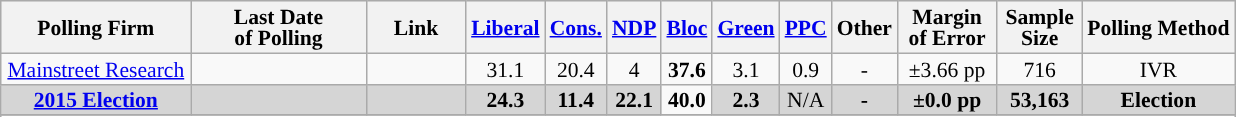<table class="wikitable sortable" style="text-align:center;font-size:90%;line-height:14px;">
<tr style="background:#e9e9e9;">
<th style="width:120px">Polling Firm</th>
<th style="width:110px">Last Date<br>of Polling</th>
<th style="width:60px" class="unsortable">Link</th>
<th style="background-color:"><strong><a href='#'>Liberal</a></strong></th>
<th style="background-color:"><strong><a href='#'>Cons.</a></strong></th>
<th style="background-color:"><strong><a href='#'>NDP</a></strong></th>
<th style="background-color:"><strong><a href='#'>Bloc</a></strong></th>
<th style="background-color:"><strong><a href='#'>Green</a></strong></th>
<th style="background-color:"><strong><a href='#'>PPC</a></strong></th>
<th style="background-color:"><strong>Other</strong></th>
<th style="width:60px;" class=unsortable>Margin<br>of Error</th>
<th style="width:50px;" class=unsortable>Sample<br>Size</th>
<th class=unsortable>Polling Method</th>
</tr>
<tr>
<td><a href='#'>Mainstreet Research</a></td>
<td></td>
<td></td>
<td>31.1</td>
<td>20.4</td>
<td>4</td>
<td style="background-color:"><strong>37.6</strong></td>
<td>3.1</td>
<td>0.9</td>
<td>-</td>
<td>±3.66 pp</td>
<td>716</td>
<td>IVR</td>
</tr>
<tr>
<td style="background:#D5D5D5"><strong><a href='#'>2015 Election</a></strong></td>
<td style="background:#D5D5D5"><strong></strong></td>
<td style="background:#D5D5D5"></td>
<td style="background:#D5D5D5"><strong>24.3</strong></td>
<td style="background:#D5D5D5"><strong>11.4</strong></td>
<td style="background:#D5D5D5"><strong>22.1</strong></td>
<td style="background-color:"><strong>40.0</strong></td>
<td style="background:#D5D5D5"><strong>2.3</strong></td>
<td style="background:#D5D5D5">N/A</td>
<td style="background:#D5D5D5"><strong>-</strong></td>
<td style="background:#D5D5D5"><strong>±0.0 pp</strong></td>
<td style="background:#D5D5D5"><strong>53,163</strong></td>
<td style="background:#D5D5D5"><strong>Election</strong></td>
</tr>
<tr>
</tr>
<tr>
</tr>
</table>
